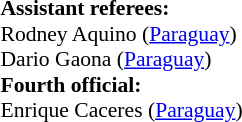<table width=100% style="font-size: 90%">
<tr>
<td><br>
<br>
<strong>Assistant referees:</strong>
<br>Rodney Aquino (<a href='#'>Paraguay</a>)
<br>Dario Gaona (<a href='#'>Paraguay</a>)
<br><strong>Fourth official:</strong>
<br>Enrique Caceres (<a href='#'>Paraguay</a>)</td>
<td style="width:60%; vertical-align:top;"></td>
</tr>
</table>
